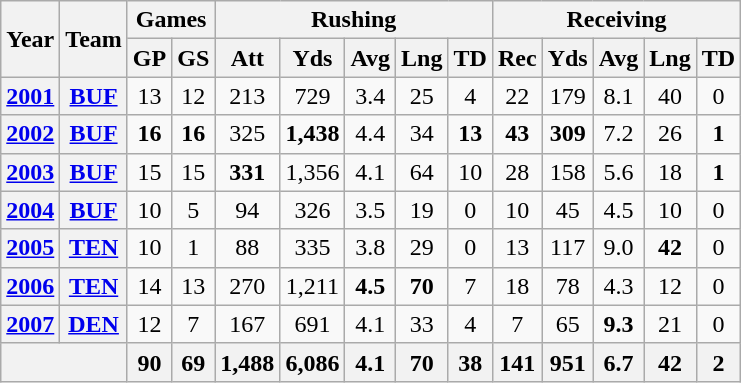<table class="wikitable" style="text-align:center;">
<tr>
<th rowspan="2">Year</th>
<th rowspan="2">Team</th>
<th colspan="2">Games</th>
<th colspan="5">Rushing</th>
<th colspan="5">Receiving</th>
</tr>
<tr>
<th>GP</th>
<th>GS</th>
<th>Att</th>
<th>Yds</th>
<th>Avg</th>
<th>Lng</th>
<th>TD</th>
<th>Rec</th>
<th>Yds</th>
<th>Avg</th>
<th>Lng</th>
<th>TD</th>
</tr>
<tr>
<th><a href='#'>2001</a></th>
<th><a href='#'>BUF</a></th>
<td>13</td>
<td>12</td>
<td>213</td>
<td>729</td>
<td>3.4</td>
<td>25</td>
<td>4</td>
<td>22</td>
<td>179</td>
<td>8.1</td>
<td>40</td>
<td>0</td>
</tr>
<tr>
<th><a href='#'>2002</a></th>
<th><a href='#'>BUF</a></th>
<td><strong>16</strong></td>
<td><strong>16</strong></td>
<td>325</td>
<td><strong>1,438</strong></td>
<td>4.4</td>
<td>34</td>
<td><strong>13</strong></td>
<td><strong>43</strong></td>
<td><strong>309</strong></td>
<td>7.2</td>
<td>26</td>
<td><strong>1</strong></td>
</tr>
<tr>
<th><a href='#'>2003</a></th>
<th><a href='#'>BUF</a></th>
<td>15</td>
<td>15</td>
<td><strong>331</strong></td>
<td>1,356</td>
<td>4.1</td>
<td>64</td>
<td>10</td>
<td>28</td>
<td>158</td>
<td>5.6</td>
<td>18</td>
<td><strong>1</strong></td>
</tr>
<tr>
<th><a href='#'>2004</a></th>
<th><a href='#'>BUF</a></th>
<td>10</td>
<td>5</td>
<td>94</td>
<td>326</td>
<td>3.5</td>
<td>19</td>
<td>0</td>
<td>10</td>
<td>45</td>
<td>4.5</td>
<td>10</td>
<td>0</td>
</tr>
<tr>
<th><a href='#'>2005</a></th>
<th><a href='#'>TEN</a></th>
<td>10</td>
<td>1</td>
<td>88</td>
<td>335</td>
<td>3.8</td>
<td>29</td>
<td>0</td>
<td>13</td>
<td>117</td>
<td>9.0</td>
<td><strong>42</strong></td>
<td>0</td>
</tr>
<tr>
<th><a href='#'>2006</a></th>
<th><a href='#'>TEN</a></th>
<td>14</td>
<td>13</td>
<td>270</td>
<td>1,211</td>
<td><strong>4.5</strong></td>
<td><strong>70</strong></td>
<td>7</td>
<td>18</td>
<td>78</td>
<td>4.3</td>
<td>12</td>
<td>0</td>
</tr>
<tr>
<th><a href='#'>2007</a></th>
<th><a href='#'>DEN</a></th>
<td>12</td>
<td>7</td>
<td>167</td>
<td>691</td>
<td>4.1</td>
<td>33</td>
<td>4</td>
<td>7</td>
<td>65</td>
<td><strong>9.3</strong></td>
<td>21</td>
<td>0</td>
</tr>
<tr>
<th colspan="2"></th>
<th>90</th>
<th>69</th>
<th>1,488</th>
<th>6,086</th>
<th>4.1</th>
<th>70</th>
<th>38</th>
<th>141</th>
<th>951</th>
<th>6.7</th>
<th>42</th>
<th>2</th>
</tr>
</table>
